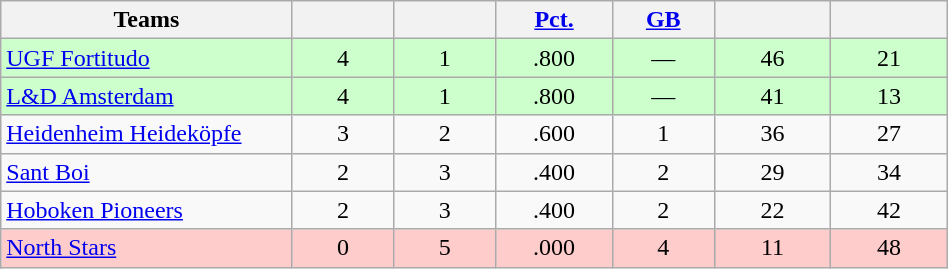<table class="wikitable" width="50%" style="text-align:center;">
<tr>
<th width="20%">Teams</th>
<th width="7%"></th>
<th width="7%"></th>
<th width="8%"><a href='#'>Pct.</a></th>
<th width="7%"><a href='#'>GB</a></th>
<th width="8%"></th>
<th width="8%"></th>
</tr>
<tr bgcolor="ccffcc">
<td align=left> <a href='#'>UGF Fortitudo</a></td>
<td>4</td>
<td>1</td>
<td>.800</td>
<td>—</td>
<td>46</td>
<td>21</td>
</tr>
<tr bgcolor="ccffcc">
<td align=left> <a href='#'>L&D Amsterdam</a></td>
<td>4</td>
<td>1</td>
<td>.800</td>
<td>—</td>
<td>41</td>
<td>13</td>
</tr>
<tr>
<td align=left> <a href='#'>Heidenheim Heideköpfe</a></td>
<td>3</td>
<td>2</td>
<td>.600</td>
<td>1</td>
<td>36</td>
<td>27</td>
</tr>
<tr>
<td align=left> <a href='#'>Sant Boi</a></td>
<td>2</td>
<td>3</td>
<td>.400</td>
<td>2</td>
<td>29</td>
<td>34</td>
</tr>
<tr>
<td align=left> <a href='#'>Hoboken Pioneers</a></td>
<td>2</td>
<td>3</td>
<td>.400</td>
<td>2</td>
<td>22</td>
<td>42</td>
</tr>
<tr bgcolor="FFCCCC">
<td align=left> <a href='#'>North Stars</a></td>
<td>0</td>
<td>5</td>
<td>.000</td>
<td>4</td>
<td>11</td>
<td>48</td>
</tr>
</table>
